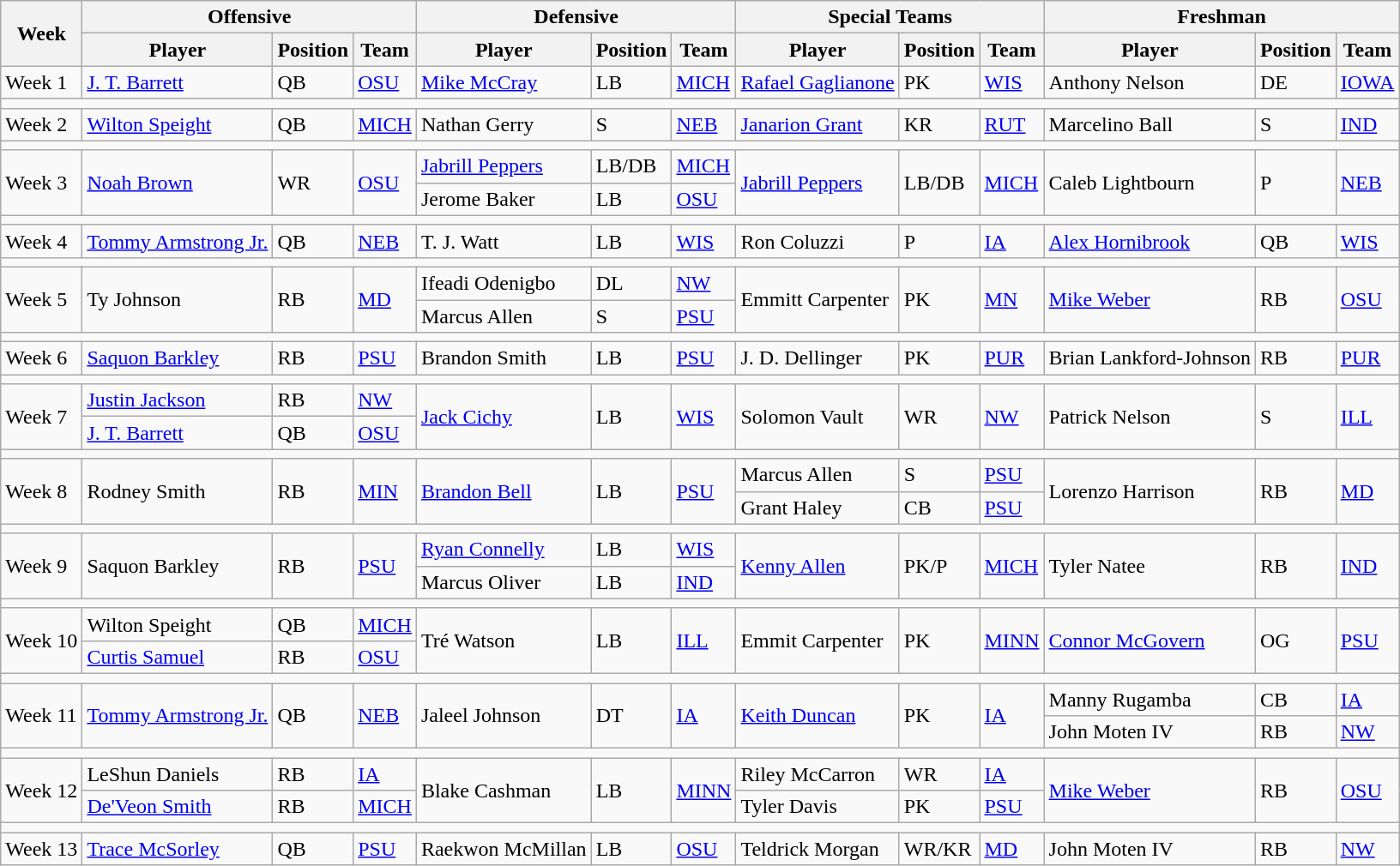<table class="wikitable">
<tr>
<th rowspan="2">Week</th>
<th colspan="3">Offensive</th>
<th colspan="3">Defensive</th>
<th colspan="3">Special Teams</th>
<th colspan="3">Freshman</th>
</tr>
<tr>
<th>Player</th>
<th>Position</th>
<th>Team</th>
<th>Player</th>
<th>Position</th>
<th>Team</th>
<th>Player</th>
<th>Position</th>
<th>Team</th>
<th>Player</th>
<th>Position</th>
<th>Team</th>
</tr>
<tr>
<td>Week 1</td>
<td><a href='#'>J. T. Barrett</a></td>
<td>QB</td>
<td><a href='#'>OSU</a></td>
<td><a href='#'>Mike McCray</a></td>
<td>LB</td>
<td><a href='#'>MICH</a></td>
<td><a href='#'>Rafael Gaglianone</a></td>
<td>PK</td>
<td><a href='#'>WIS</a></td>
<td>Anthony Nelson</td>
<td>DE</td>
<td><a href='#'>IOWA</a></td>
</tr>
<tr>
<td colspan=13></td>
</tr>
<tr>
<td>Week 2</td>
<td><a href='#'>Wilton Speight</a></td>
<td>QB</td>
<td><a href='#'>MICH</a></td>
<td>Nathan Gerry</td>
<td>S</td>
<td><a href='#'>NEB</a></td>
<td><a href='#'>Janarion Grant</a></td>
<td>KR</td>
<td><a href='#'>RUT</a></td>
<td>Marcelino Ball</td>
<td>S</td>
<td><a href='#'>IND</a></td>
</tr>
<tr>
<td colspan=13></td>
</tr>
<tr>
<td rowspan=2>Week 3</td>
<td rowspan=2><a href='#'>Noah Brown</a></td>
<td rowspan=2>WR</td>
<td rowspan=2><a href='#'>OSU</a></td>
<td><a href='#'>Jabrill Peppers</a></td>
<td>LB/DB</td>
<td><a href='#'>MICH</a></td>
<td rowspan=2><a href='#'>Jabrill Peppers</a></td>
<td rowspan=2>LB/DB</td>
<td rowspan=2><a href='#'>MICH</a></td>
<td rowspan=2>Caleb Lightbourn</td>
<td rowspan=2>P</td>
<td rowspan=2><a href='#'>NEB</a></td>
</tr>
<tr>
<td>Jerome Baker</td>
<td>LB</td>
<td><a href='#'>OSU</a></td>
</tr>
<tr>
<td colspan=13></td>
</tr>
<tr>
<td>Week 4</td>
<td><a href='#'>Tommy Armstrong Jr.</a></td>
<td>QB</td>
<td><a href='#'>NEB</a></td>
<td>T. J. Watt</td>
<td>LB</td>
<td><a href='#'>WIS</a></td>
<td>Ron Coluzzi</td>
<td>P</td>
<td><a href='#'>IA</a></td>
<td><a href='#'>Alex Hornibrook</a></td>
<td>QB</td>
<td><a href='#'>WIS</a></td>
</tr>
<tr>
<td colspan=13></td>
</tr>
<tr>
<td rowspan=2>Week 5</td>
<td rowspan=2>Ty Johnson</td>
<td rowspan=2>RB</td>
<td rowspan=2><a href='#'>MD</a></td>
<td>Ifeadi Odenigbo</td>
<td>DL</td>
<td><a href='#'>NW</a></td>
<td rowspan=2>Emmitt Carpenter</td>
<td rowspan=2>PK</td>
<td rowspan=2><a href='#'>MN</a></td>
<td rowspan=2><a href='#'>Mike Weber</a></td>
<td rowspan=2>RB</td>
<td rowspan=2><a href='#'>OSU</a></td>
</tr>
<tr>
<td>Marcus Allen</td>
<td>S</td>
<td><a href='#'>PSU</a></td>
</tr>
<tr>
<td colspan=13></td>
</tr>
<tr>
<td>Week 6</td>
<td><a href='#'>Saquon Barkley</a></td>
<td>RB</td>
<td><a href='#'>PSU</a></td>
<td>Brandon Smith</td>
<td>LB</td>
<td><a href='#'>PSU</a></td>
<td>J. D. Dellinger</td>
<td>PK</td>
<td><a href='#'>PUR</a></td>
<td>Brian Lankford-Johnson</td>
<td>RB</td>
<td><a href='#'>PUR</a></td>
</tr>
<tr>
<td colspan=13></td>
</tr>
<tr>
<td rowspan=2>Week 7</td>
<td><a href='#'>Justin Jackson</a></td>
<td>RB</td>
<td><a href='#'>NW</a></td>
<td rowspan=2><a href='#'>Jack Cichy</a></td>
<td rowspan=2>LB</td>
<td rowspan=2><a href='#'>WIS</a></td>
<td rowspan=2>Solomon Vault</td>
<td rowspan=2>WR</td>
<td rowspan=2><a href='#'>NW</a></td>
<td rowspan=2>Patrick Nelson</td>
<td rowspan=2>S</td>
<td rowspan=2><a href='#'>ILL</a></td>
</tr>
<tr>
<td><a href='#'>J. T. Barrett</a></td>
<td>QB</td>
<td><a href='#'>OSU</a></td>
</tr>
<tr>
<td colspan=13></td>
</tr>
<tr>
<td rowspan=2>Week 8</td>
<td rowspan=2>Rodney Smith</td>
<td rowspan=2>RB</td>
<td rowspan=2><a href='#'>MIN</a></td>
<td rowspan=2><a href='#'>Brandon Bell</a></td>
<td rowspan=2>LB</td>
<td rowspan=2><a href='#'>PSU</a></td>
<td>Marcus Allen</td>
<td>S</td>
<td><a href='#'>PSU</a></td>
<td rowspan=2>Lorenzo Harrison</td>
<td rowspan=2>RB</td>
<td rowspan=2><a href='#'>MD</a></td>
</tr>
<tr>
<td>Grant Haley</td>
<td>CB</td>
<td><a href='#'>PSU</a></td>
</tr>
<tr>
<td colspan=13></td>
</tr>
<tr>
<td rowspan=2>Week 9 </td>
<td rowspan=2>Saquon Barkley</td>
<td rowspan=2>RB</td>
<td rowspan=2><a href='#'>PSU</a></td>
<td><a href='#'>Ryan Connelly</a></td>
<td>LB</td>
<td><a href='#'>WIS</a></td>
<td rowspan=2><a href='#'>Kenny Allen</a></td>
<td rowspan=2>PK/P</td>
<td rowspan=2><a href='#'>MICH</a></td>
<td rowspan=2>Tyler Natee</td>
<td rowspan=2>RB</td>
<td rowspan=2><a href='#'>IND</a></td>
</tr>
<tr>
<td>Marcus Oliver</td>
<td>LB</td>
<td><a href='#'>IND</a></td>
</tr>
<tr>
<td colspan=13></td>
</tr>
<tr>
<td rowspan=2>Week 10 </td>
<td>Wilton Speight</td>
<td>QB</td>
<td><a href='#'>MICH</a></td>
<td rowspan=2>Tré Watson</td>
<td rowspan=2>LB</td>
<td rowspan=2><a href='#'>ILL</a></td>
<td rowspan=2>Emmit Carpenter</td>
<td rowspan=2>PK</td>
<td rowspan=2><a href='#'>MINN</a></td>
<td rowspan=2><a href='#'>Connor McGovern</a></td>
<td rowspan=2>OG</td>
<td rowspan=2><a href='#'>PSU</a></td>
</tr>
<tr>
<td><a href='#'>Curtis Samuel</a></td>
<td>RB</td>
<td><a href='#'>OSU</a></td>
</tr>
<tr>
<td colspan=13></td>
</tr>
<tr>
<td rowspan=2>Week 11</td>
<td rowspan=2><a href='#'>Tommy Armstrong Jr.</a></td>
<td rowspan=2>QB</td>
<td rowspan=2><a href='#'>NEB</a></td>
<td rowspan=2>Jaleel Johnson</td>
<td rowspan=2>DT</td>
<td rowspan=2><a href='#'>IA</a></td>
<td rowspan=2><a href='#'>Keith Duncan</a></td>
<td rowspan=2>PK</td>
<td rowspan=2><a href='#'>IA</a></td>
<td>Manny Rugamba</td>
<td>CB</td>
<td><a href='#'>IA</a></td>
</tr>
<tr>
<td>John Moten IV</td>
<td>RB</td>
<td><a href='#'>NW</a></td>
</tr>
<tr>
<td colspan=13></td>
</tr>
<tr>
<td rowspan=2>Week 12</td>
<td>LeShun Daniels</td>
<td>RB</td>
<td><a href='#'>IA</a></td>
<td rowspan=2>Blake Cashman</td>
<td rowspan=2>LB</td>
<td rowspan=2><a href='#'>MINN</a></td>
<td>Riley McCarron</td>
<td>WR</td>
<td><a href='#'>IA</a></td>
<td rowspan=2><a href='#'>Mike Weber</a></td>
<td rowspan=2>RB</td>
<td rowspan=2><a href='#'>OSU</a></td>
</tr>
<tr>
<td><a href='#'>De'Veon Smith</a></td>
<td>RB</td>
<td><a href='#'>MICH</a></td>
<td>Tyler Davis</td>
<td>PK</td>
<td><a href='#'>PSU</a></td>
</tr>
<tr>
<td colspan=13></td>
</tr>
<tr>
<td>Week 13</td>
<td><a href='#'>Trace McSorley</a></td>
<td>QB</td>
<td><a href='#'>PSU</a></td>
<td>Raekwon McMillan</td>
<td>LB</td>
<td><a href='#'>OSU</a></td>
<td>Teldrick Morgan</td>
<td>WR/KR</td>
<td><a href='#'>MD</a></td>
<td>John Moten IV</td>
<td>RB</td>
<td><a href='#'>NW</a></td>
</tr>
</table>
